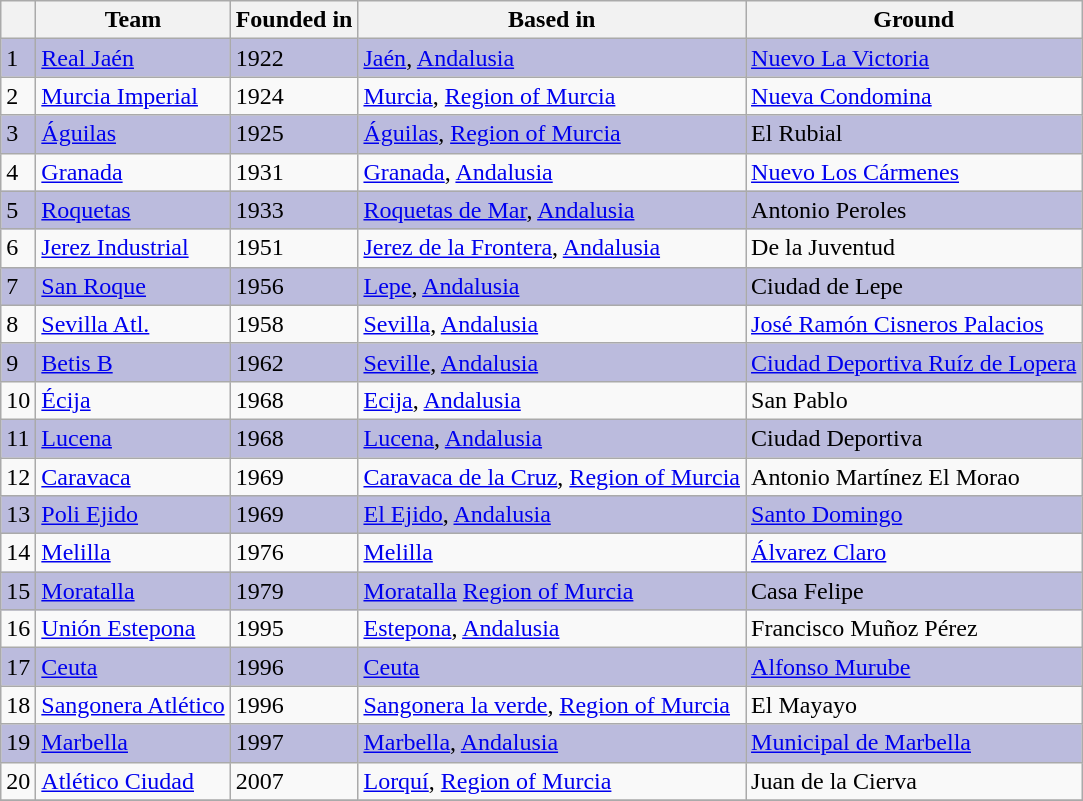<table class="wikitable">
<tr>
<th></th>
<th>Team</th>
<th>Founded in</th>
<th>Based in</th>
<th>Ground</th>
</tr>
<tr style="background:#BBBBDD;">
<td>1</td>
<td><a href='#'>Real Jaén</a></td>
<td>1922</td>
<td><a href='#'>Jaén</a>, <a href='#'>Andalusia</a></td>
<td><a href='#'>Nuevo La Victoria</a></td>
</tr>
<tr>
<td>2</td>
<td><a href='#'>Murcia Imperial</a></td>
<td>1924</td>
<td><a href='#'>Murcia</a>, <a href='#'>Region of Murcia</a></td>
<td><a href='#'>Nueva Condomina</a></td>
</tr>
<tr style="background:#BBBBDD;">
<td>3</td>
<td><a href='#'>Águilas</a></td>
<td>1925</td>
<td><a href='#'>Águilas</a>, <a href='#'>Region of Murcia</a></td>
<td>El Rubial</td>
</tr>
<tr>
<td>4</td>
<td><a href='#'>Granada</a></td>
<td>1931</td>
<td><a href='#'>Granada</a>, <a href='#'>Andalusia</a></td>
<td><a href='#'>Nuevo Los Cármenes</a></td>
</tr>
<tr style="background:#BBBBDD;">
<td>5</td>
<td><a href='#'>Roquetas</a></td>
<td>1933</td>
<td><a href='#'>Roquetas de Mar</a>, <a href='#'>Andalusia</a></td>
<td>Antonio Peroles</td>
</tr>
<tr>
<td>6</td>
<td><a href='#'>Jerez Industrial</a></td>
<td>1951</td>
<td><a href='#'>Jerez de la Frontera</a>, <a href='#'>Andalusia</a></td>
<td>De la Juventud</td>
</tr>
<tr style="background:#BBBBDD;">
<td>7</td>
<td><a href='#'>San Roque</a></td>
<td>1956</td>
<td><a href='#'>Lepe</a>, <a href='#'>Andalusia</a></td>
<td>Ciudad de Lepe</td>
</tr>
<tr>
<td>8</td>
<td><a href='#'>Sevilla Atl.</a></td>
<td>1958</td>
<td><a href='#'>Sevilla</a>, <a href='#'>Andalusia</a></td>
<td><a href='#'>José Ramón Cisneros Palacios</a></td>
</tr>
<tr style="background:#BBBBDD;">
<td>9</td>
<td><a href='#'>Betis B</a></td>
<td>1962</td>
<td><a href='#'>Seville</a>, <a href='#'>Andalusia</a></td>
<td><a href='#'>Ciudad Deportiva Ruíz de Lopera</a></td>
</tr>
<tr>
<td>10</td>
<td><a href='#'>Écija</a></td>
<td>1968</td>
<td><a href='#'>Ecija</a>, <a href='#'>Andalusia</a></td>
<td>San Pablo</td>
</tr>
<tr style="background:#BBBBDD;">
<td>11</td>
<td><a href='#'>Lucena</a></td>
<td>1968</td>
<td><a href='#'>Lucena</a>, <a href='#'>Andalusia</a></td>
<td>Ciudad Deportiva</td>
</tr>
<tr>
<td>12</td>
<td><a href='#'>Caravaca</a></td>
<td>1969</td>
<td><a href='#'>Caravaca de la Cruz</a>, <a href='#'>Region of Murcia</a></td>
<td>Antonio Martínez El Morao</td>
</tr>
<tr style="background:#BBBBDD;">
<td>13</td>
<td><a href='#'>Poli Ejido</a></td>
<td>1969</td>
<td><a href='#'>El Ejido</a>, <a href='#'>Andalusia</a></td>
<td><a href='#'>Santo Domingo</a></td>
</tr>
<tr>
<td>14</td>
<td><a href='#'>Melilla</a></td>
<td>1976</td>
<td><a href='#'>Melilla</a></td>
<td><a href='#'>Álvarez Claro</a></td>
</tr>
<tr style="background:#BBBBDD;">
<td>15</td>
<td><a href='#'>Moratalla</a></td>
<td>1979</td>
<td><a href='#'>Moratalla</a> <a href='#'>Region of Murcia</a></td>
<td>Casa Felipe</td>
</tr>
<tr>
<td>16</td>
<td><a href='#'>Unión Estepona</a></td>
<td>1995</td>
<td><a href='#'>Estepona</a>, <a href='#'>Andalusia</a></td>
<td>Francisco Muñoz Pérez</td>
</tr>
<tr style="background:#BBBBDD;">
<td>17</td>
<td><a href='#'>Ceuta</a></td>
<td>1996</td>
<td><a href='#'>Ceuta</a></td>
<td><a href='#'>Alfonso Murube</a></td>
</tr>
<tr>
<td>18</td>
<td><a href='#'>Sangonera Atlético</a></td>
<td>1996</td>
<td><a href='#'>Sangonera la verde</a>, <a href='#'>Region of Murcia</a></td>
<td>El Mayayo</td>
</tr>
<tr style="background:#BBBBDD;">
<td>19</td>
<td><a href='#'>Marbella</a></td>
<td>1997</td>
<td><a href='#'>Marbella</a>, <a href='#'>Andalusia</a></td>
<td><a href='#'>Municipal de Marbella</a></td>
</tr>
<tr>
<td>20</td>
<td><a href='#'>Atlético Ciudad</a></td>
<td>2007</td>
<td><a href='#'>Lorquí</a>, <a href='#'>Region of Murcia</a></td>
<td>Juan de la Cierva</td>
</tr>
<tr style="background:#BBBBDD;">
</tr>
</table>
